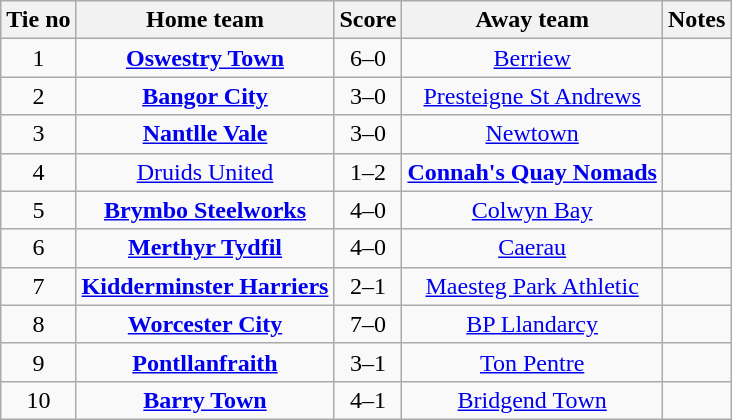<table class="wikitable" style="text-align: center">
<tr>
<th>Tie no</th>
<th>Home team</th>
<th>Score</th>
<th>Away team</th>
<th>Notes</th>
</tr>
<tr>
<td>1</td>
<td><strong><a href='#'>Oswestry Town</a></strong></td>
<td>6–0</td>
<td><a href='#'>Berriew</a></td>
<td></td>
</tr>
<tr>
<td>2</td>
<td><strong><a href='#'>Bangor City</a></strong></td>
<td>3–0</td>
<td><a href='#'>Presteigne St Andrews</a></td>
<td></td>
</tr>
<tr>
<td>3</td>
<td><strong><a href='#'>Nantlle Vale</a></strong></td>
<td>3–0</td>
<td><a href='#'>Newtown</a></td>
<td></td>
</tr>
<tr>
<td>4</td>
<td><a href='#'>Druids United</a></td>
<td>1–2</td>
<td><strong><a href='#'>Connah's Quay Nomads</a></strong></td>
<td></td>
</tr>
<tr>
<td>5</td>
<td><strong><a href='#'>Brymbo Steelworks</a></strong></td>
<td>4–0</td>
<td><a href='#'>Colwyn Bay</a></td>
<td></td>
</tr>
<tr>
<td>6</td>
<td><strong><a href='#'>Merthyr Tydfil</a></strong></td>
<td>4–0</td>
<td><a href='#'>Caerau</a></td>
<td></td>
</tr>
<tr>
<td>7</td>
<td><strong><a href='#'>Kidderminster Harriers</a></strong></td>
<td>2–1</td>
<td><a href='#'>Maesteg Park Athletic</a></td>
<td></td>
</tr>
<tr>
<td>8</td>
<td><strong><a href='#'>Worcester City</a></strong></td>
<td>7–0</td>
<td><a href='#'>BP Llandarcy</a></td>
<td></td>
</tr>
<tr>
<td>9</td>
<td><strong><a href='#'>Pontllanfraith</a></strong></td>
<td>3–1</td>
<td><a href='#'>Ton Pentre</a></td>
<td></td>
</tr>
<tr>
<td>10</td>
<td><strong><a href='#'>Barry Town</a></strong></td>
<td>4–1</td>
<td><a href='#'>Bridgend Town</a></td>
<td></td>
</tr>
</table>
